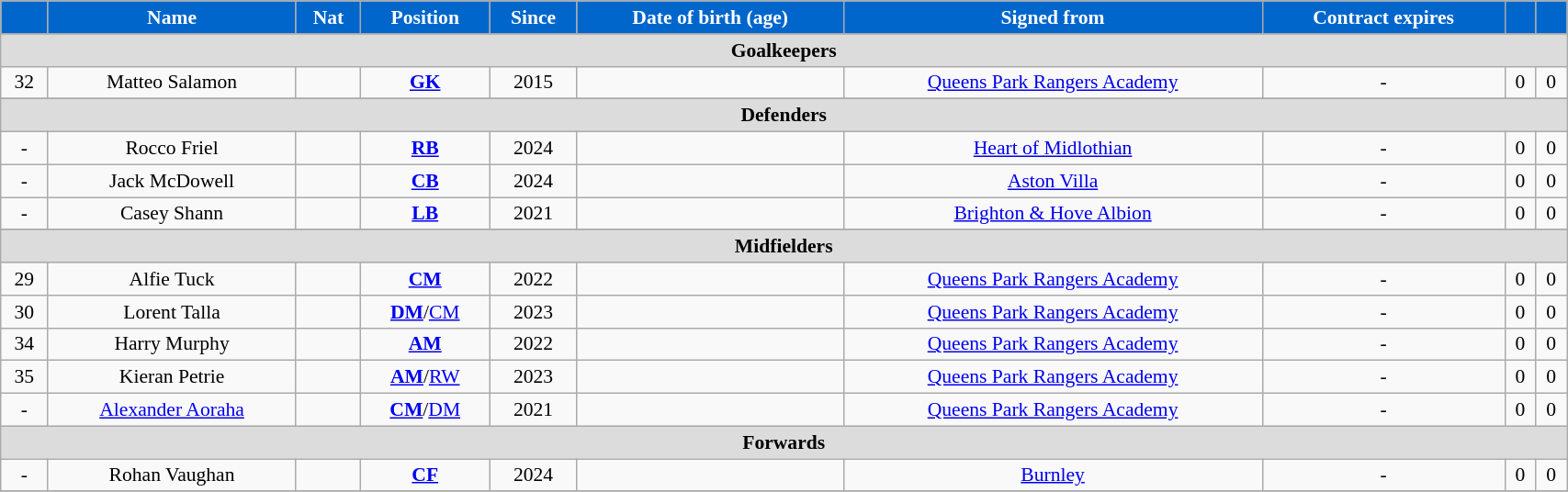<table class="wikitable" style="text-align:center; font-size:90%; width:90%;">
<tr>
<th style="background:#0066CC; color:#FFFFFF; text-align:center;"></th>
<th style="background:#0066CC; color:#FFFFFF; text-align:center;">Name</th>
<th style="background:#0066CC; color:#FFFFFF; text-align:center;">Nat</th>
<th style="background:#0066CC; color:#FFFFFF; text-align:center;">Position</th>
<th style="background:#0066CC; color:#FFFFFF; text-align:center;">Since</th>
<th style="background:#0066CC; color:#FFFFFF; text-align:center;">Date of birth (age)</th>
<th style="background:#0066CC; color:#FFFFFF; text-align:center;">Signed from</th>
<th style="background:#0066CC; color:#FFFFFF; text-align:center;">Contract expires</th>
<th style="background:#0066CC; color:#FFFFFF; text-align:center;"></th>
<th style="background:#0066CC; color:#FFFFFF; text-align:center;"></th>
</tr>
<tr>
</tr>
<tr>
<th colspan="10" style="background:#dcdcdc; text-align:center;">Goalkeepers</th>
</tr>
<tr>
<td>32</td>
<td>Matteo Salamon</td>
<td></td>
<td><strong><a href='#'>GK</a></strong></td>
<td>2015</td>
<td></td>
<td> <a href='#'>Queens Park Rangers Academy</a></td>
<td>-</td>
<td>0</td>
<td>0</td>
</tr>
<tr>
</tr>
<tr>
<th colspan="10" style="background:#dcdcdc; text-align:center;">Defenders</th>
</tr>
<tr>
<td>-</td>
<td>Rocco Friel</td>
<td></td>
<td><strong><a href='#'>RB</a></strong></td>
<td>2024</td>
<td></td>
<td> <a href='#'>Heart of Midlothian</a></td>
<td>-</td>
<td>0</td>
<td>0</td>
</tr>
<tr>
<td>-</td>
<td>Jack McDowell</td>
<td></td>
<td><strong><a href='#'>CB</a></strong></td>
<td>2024</td>
<td></td>
<td><a href='#'>Aston Villa</a></td>
<td>-</td>
<td>0</td>
<td>0</td>
</tr>
<tr>
<td>-</td>
<td>Casey Shann</td>
<td></td>
<td><strong><a href='#'>LB</a></strong></td>
<td>2021</td>
<td></td>
<td> <a href='#'>Brighton & Hove Albion</a></td>
<td>-</td>
<td>0</td>
<td>0</td>
</tr>
<tr>
</tr>
<tr>
<th colspan="10" style="background:#dcdcdc; text-align:center;">Midfielders</th>
</tr>
<tr>
<td>29</td>
<td>Alfie Tuck</td>
<td></td>
<td><strong><a href='#'>CM</a></strong></td>
<td>2022</td>
<td></td>
<td> <a href='#'>Queens Park Rangers Academy</a></td>
<td>-</td>
<td>0</td>
<td>0</td>
</tr>
<tr>
<td>30</td>
<td>Lorent Talla</td>
<td></td>
<td><strong><a href='#'>DM</a></strong>/<a href='#'>CM</a></td>
<td>2023</td>
<td></td>
<td> <a href='#'>Queens Park Rangers Academy</a></td>
<td>-</td>
<td>0</td>
<td>0</td>
</tr>
<tr>
<td>34</td>
<td>Harry Murphy</td>
<td></td>
<td><strong><a href='#'>AM</a></strong></td>
<td>2022</td>
<td></td>
<td> <a href='#'>Queens Park Rangers Academy</a></td>
<td>-</td>
<td>0</td>
<td>0</td>
</tr>
<tr>
<td>35</td>
<td>Kieran Petrie</td>
<td></td>
<td><strong><a href='#'>AM</a></strong>/<a href='#'>RW</a></td>
<td>2023</td>
<td></td>
<td> <a href='#'>Queens Park Rangers Academy</a></td>
<td>-</td>
<td>0</td>
<td>0</td>
</tr>
<tr>
<td>-</td>
<td><a href='#'>Alexander Aoraha</a></td>
<td></td>
<td><strong><a href='#'>CM</a></strong>/<a href='#'>DM</a></td>
<td>2021</td>
<td></td>
<td> <a href='#'>Queens Park Rangers Academy</a></td>
<td>-</td>
<td>0</td>
<td>0</td>
</tr>
<tr>
<th colspan="10" style="background:#dcdcdc; text-align:center;">Forwards</th>
</tr>
<tr>
<td>-</td>
<td>Rohan Vaughan</td>
<td></td>
<td><strong><a href='#'>CF</a></strong></td>
<td>2024</td>
<td></td>
<td> <a href='#'>Burnley</a></td>
<td>-</td>
<td>0</td>
<td>0</td>
</tr>
<tr |}>
</tr>
</table>
